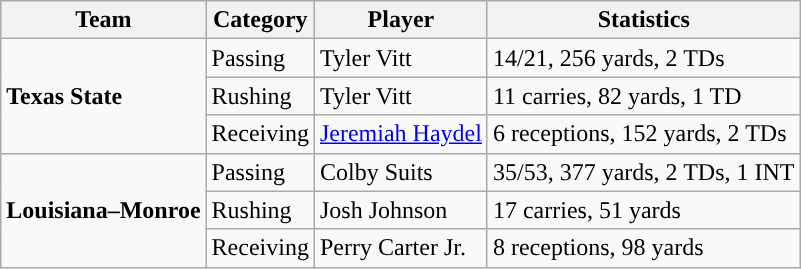<table class="wikitable" style="float: left;">
<tr>
<th>Team</th>
<th>Category</th>
<th>Player</th>
<th>Statistics</th>
</tr>
<tr>
<td rowspan=3><strong>Texas State</strong></td>
<td>Passing</td>
<td>Tyler Vitt</td>
<td>14/21, 256 yards, 2 TDs</td>
</tr>
<tr>
<td>Rushing</td>
<td>Tyler Vitt</td>
<td>11 carries, 82 yards, 1 TD</td>
</tr>
<tr>
<td>Receiving</td>
<td><a href='#'>Jeremiah Haydel</a></td>
<td>6 receptions, 152 yards, 2 TDs</td>
</tr>
<tr>
<td rowspan=3><strong>Louisiana–Monroe</strong></td>
<td>Passing</td>
<td>Colby Suits</td>
<td>35/53, 377 yards, 2 TDs, 1 INT</td>
</tr>
<tr>
<td>Rushing</td>
<td>Josh Johnson</td>
<td>17 carries, 51 yards</td>
</tr>
<tr>
<td>Receiving</td>
<td>Perry Carter Jr.</td>
<td>8 receptions, 98 yards</td>
</tr>
</table>
